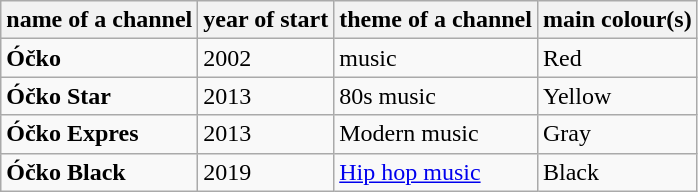<table class="wikitable">
<tr>
<th>name of a channel</th>
<th>year of start</th>
<th>theme of a channel</th>
<th>main colour(s)</th>
</tr>
<tr>
<td><strong>Óčko</strong></td>
<td>2002</td>
<td>music</td>
<td>Red</td>
</tr>
<tr>
<td><strong>Óčko Star</strong></td>
<td>2013</td>
<td>80s music</td>
<td>Yellow</td>
</tr>
<tr>
<td><strong>Óčko Expres</strong></td>
<td>2013</td>
<td>Modern music</td>
<td>Gray</td>
</tr>
<tr>
<td><strong>Óčko Black</strong></td>
<td>2019</td>
<td><a href='#'>Hip hop music</a></td>
<td>Black</td>
</tr>
</table>
